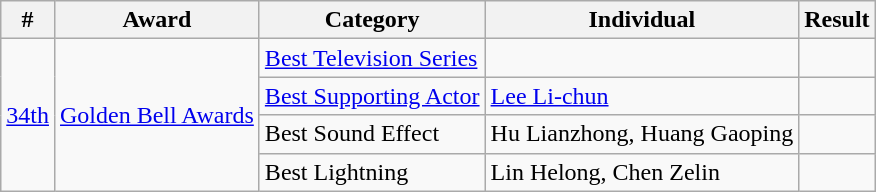<table class="wikitable">
<tr>
<th>#</th>
<th>Award</th>
<th>Category</th>
<th>Individual</th>
<th>Result</th>
</tr>
<tr>
<td rowspan=4><a href='#'>34th</a></td>
<td rowspan=4><a href='#'>Golden Bell Awards</a></td>
<td><a href='#'>Best Television Series</a></td>
<td></td>
<td></td>
</tr>
<tr>
<td><a href='#'>Best Supporting Actor</a></td>
<td><a href='#'>Lee Li-chun</a></td>
<td></td>
</tr>
<tr>
<td>Best Sound Effect</td>
<td>Hu Lianzhong, Huang Gaoping</td>
<td></td>
</tr>
<tr>
<td>Best Lightning</td>
<td>Lin Helong, Chen Zelin</td>
<td></td>
</tr>
</table>
